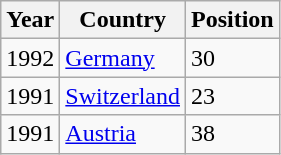<table class="wikitable">
<tr>
<th>Year</th>
<th>Country</th>
<th>Position</th>
</tr>
<tr>
<td>1992</td>
<td><a href='#'>Germany</a></td>
<td>30</td>
</tr>
<tr>
<td>1991</td>
<td><a href='#'>Switzerland</a></td>
<td>23</td>
</tr>
<tr>
<td>1991</td>
<td><a href='#'>Austria</a></td>
<td>38</td>
</tr>
</table>
